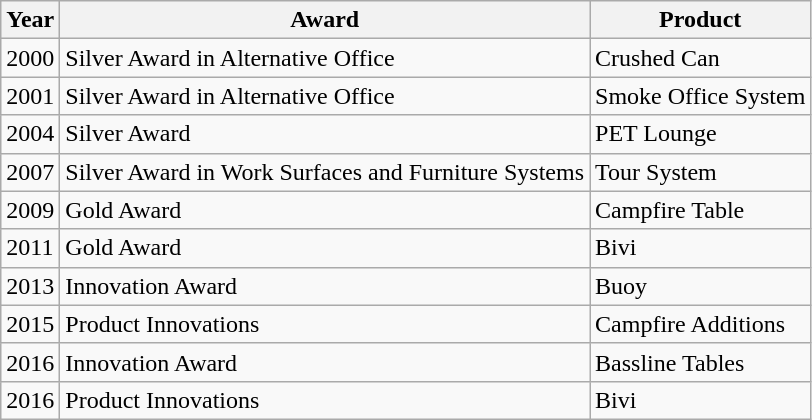<table class="wikitable">
<tr>
<th>Year</th>
<th>Award</th>
<th>Product</th>
</tr>
<tr>
<td>2000</td>
<td>Silver Award in Alternative Office</td>
<td>Crushed Can</td>
</tr>
<tr>
<td>2001</td>
<td>Silver Award in Alternative Office</td>
<td>Smoke Office System</td>
</tr>
<tr>
<td>2004</td>
<td>Silver Award</td>
<td>PET Lounge</td>
</tr>
<tr>
<td>2007</td>
<td>Silver Award in Work Surfaces and Furniture Systems</td>
<td>Tour System</td>
</tr>
<tr>
<td>2009</td>
<td>Gold Award</td>
<td>Campfire Table</td>
</tr>
<tr>
<td>2011</td>
<td>Gold Award</td>
<td>Bivi</td>
</tr>
<tr>
<td>2013</td>
<td>Innovation Award</td>
<td>Buoy</td>
</tr>
<tr>
<td>2015</td>
<td>Product Innovations</td>
<td>Campfire Additions</td>
</tr>
<tr>
<td>2016</td>
<td>Innovation Award</td>
<td>Bassline Tables</td>
</tr>
<tr>
<td>2016</td>
<td>Product Innovations</td>
<td>Bivi</td>
</tr>
</table>
